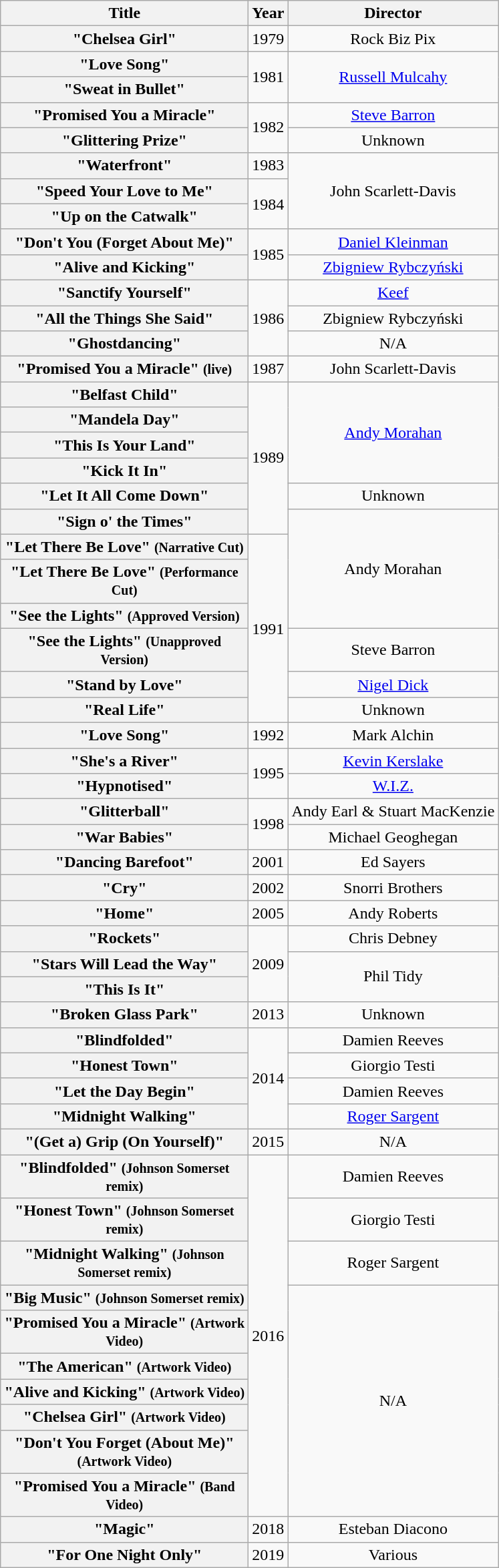<table class="wikitable plainrowheaders" style="text-align:center;">
<tr>
<th scope="col" style="width:15em;">Title</th>
<th scope="col">Year</th>
<th>Director</th>
</tr>
<tr>
<th scope="row">"Chelsea Girl"</th>
<td>1979</td>
<td>Rock Biz Pix</td>
</tr>
<tr>
<th scope="row">"Love Song"</th>
<td rowspan="2">1981</td>
<td rowspan="2"><a href='#'>Russell Mulcahy</a></td>
</tr>
<tr>
<th scope="row">"Sweat in Bullet"</th>
</tr>
<tr>
<th scope="row">"Promised You a Miracle"</th>
<td rowspan="2">1982</td>
<td><a href='#'>Steve Barron</a></td>
</tr>
<tr>
<th scope="row">"Glittering Prize"</th>
<td>Unknown</td>
</tr>
<tr>
<th scope="row">"Waterfront"</th>
<td>1983</td>
<td rowspan="3">John Scarlett-Davis</td>
</tr>
<tr>
<th scope="row">"Speed Your Love to Me"</th>
<td rowspan="2">1984</td>
</tr>
<tr>
<th scope="row">"Up on the Catwalk"</th>
</tr>
<tr>
<th scope="row">"Don't You (Forget About Me)"</th>
<td rowspan="2">1985</td>
<td><a href='#'>Daniel Kleinman</a></td>
</tr>
<tr>
<th scope="row">"Alive and Kicking"</th>
<td><a href='#'>Zbigniew Rybczyński</a></td>
</tr>
<tr>
<th scope="row">"Sanctify Yourself"</th>
<td rowspan="3">1986</td>
<td><a href='#'>Keef</a></td>
</tr>
<tr>
<th scope="row">"All the Things She Said"</th>
<td>Zbigniew Rybczyński</td>
</tr>
<tr>
<th scope="row">"Ghostdancing"</th>
<td>N/A</td>
</tr>
<tr>
<th scope="row">"Promised You a Miracle" <small>(live)</small></th>
<td>1987</td>
<td>John Scarlett-Davis</td>
</tr>
<tr>
<th scope="row">"Belfast Child"</th>
<td rowspan="6">1989</td>
<td rowspan="4"><a href='#'>Andy Morahan</a></td>
</tr>
<tr>
<th scope="row">"Mandela Day"</th>
</tr>
<tr>
<th scope="row">"This Is Your Land"</th>
</tr>
<tr>
<th scope="row">"Kick It In"</th>
</tr>
<tr>
<th scope="row">"Let It All Come Down"</th>
<td>Unknown</td>
</tr>
<tr>
<th scope="row">"Sign o' the Times"</th>
<td rowspan="4">Andy Morahan</td>
</tr>
<tr>
<th scope="row">"Let There Be Love" <small>(Narrative Cut)</small></th>
<td rowspan="6">1991</td>
</tr>
<tr>
<th scope="row">"Let There Be Love" <small>(Performance Cut)</small></th>
</tr>
<tr>
<th scope="row">"See the Lights" <small>(Approved Version)</small></th>
</tr>
<tr>
<th scope="row">"See the Lights" <small>(Unapproved Version)</small></th>
<td>Steve Barron</td>
</tr>
<tr>
<th scope="row">"Stand by Love"</th>
<td><a href='#'>Nigel Dick</a></td>
</tr>
<tr>
<th scope="row">"Real Life"</th>
<td>Unknown</td>
</tr>
<tr>
<th scope="row">"Love Song"</th>
<td>1992</td>
<td>Mark Alchin</td>
</tr>
<tr>
<th scope="row">"She's a River"</th>
<td rowspan="2">1995</td>
<td><a href='#'>Kevin Kerslake</a></td>
</tr>
<tr>
<th scope="row">"Hypnotised"</th>
<td><a href='#'>W.I.Z.</a></td>
</tr>
<tr>
<th scope="row">"Glitterball"</th>
<td rowspan="2">1998</td>
<td>Andy Earl & Stuart MacKenzie</td>
</tr>
<tr>
<th scope="row">"War Babies"</th>
<td>Michael Geoghegan</td>
</tr>
<tr>
<th scope="row">"Dancing Barefoot"</th>
<td>2001</td>
<td>Ed Sayers</td>
</tr>
<tr>
<th scope="row">"Cry"</th>
<td>2002</td>
<td>Snorri Brothers</td>
</tr>
<tr>
<th scope="row">"Home"</th>
<td>2005</td>
<td>Andy Roberts</td>
</tr>
<tr>
<th scope="row">"Rockets"</th>
<td rowspan="3">2009</td>
<td>Chris Debney</td>
</tr>
<tr>
<th scope="row">"Stars Will Lead the Way"</th>
<td rowspan="2">Phil Tidy</td>
</tr>
<tr>
<th scope="row">"This Is It"</th>
</tr>
<tr>
<th scope="row">"Broken Glass Park"</th>
<td>2013</td>
<td>Unknown</td>
</tr>
<tr>
<th scope="row">"Blindfolded"</th>
<td rowspan="4">2014</td>
<td>Damien Reeves</td>
</tr>
<tr>
<th scope="row">"Honest Town"</th>
<td>Giorgio Testi</td>
</tr>
<tr>
<th scope="row">"Let the Day Begin"</th>
<td>Damien Reeves</td>
</tr>
<tr>
<th scope="row">"Midnight Walking"</th>
<td><a href='#'>Roger Sargent</a></td>
</tr>
<tr>
<th scope="row">"(Get a) Grip (On Yourself)"</th>
<td>2015</td>
<td>N/A</td>
</tr>
<tr>
<th scope="row">"Blindfolded" <small>(Johnson Somerset remix)</small></th>
<td rowspan="10">2016</td>
<td>Damien Reeves</td>
</tr>
<tr>
<th scope="row">"Honest Town" <small>(Johnson Somerset remix)</small></th>
<td>Giorgio Testi</td>
</tr>
<tr>
<th scope="row">"Midnight Walking" <small>(Johnson Somerset remix)</small></th>
<td>Roger Sargent</td>
</tr>
<tr>
<th scope="row">"Big Music" <small>(Johnson Somerset remix)</small></th>
<td rowspan="7">N/A</td>
</tr>
<tr>
<th scope="row">"Promised You a Miracle" <small>(Artwork Video)</small></th>
</tr>
<tr>
<th scope="row">"The American" <small>(Artwork Video)</small></th>
</tr>
<tr>
<th scope="row">"Alive and Kicking" <small>(Artwork Video)</small></th>
</tr>
<tr>
<th scope="row">"Chelsea Girl" <small>(Artwork Video)</small></th>
</tr>
<tr>
<th scope="row">"Don't You Forget (About Me)" <small>(Artwork Video)</small></th>
</tr>
<tr>
<th scope="row">"Promised You a Miracle" <small>(Band Video)</small></th>
</tr>
<tr>
<th scope="row">"Magic"</th>
<td>2018</td>
<td>Esteban Diacono</td>
</tr>
<tr>
<th scope="row">"For One Night Only"</th>
<td>2019</td>
<td>Various</td>
</tr>
</table>
